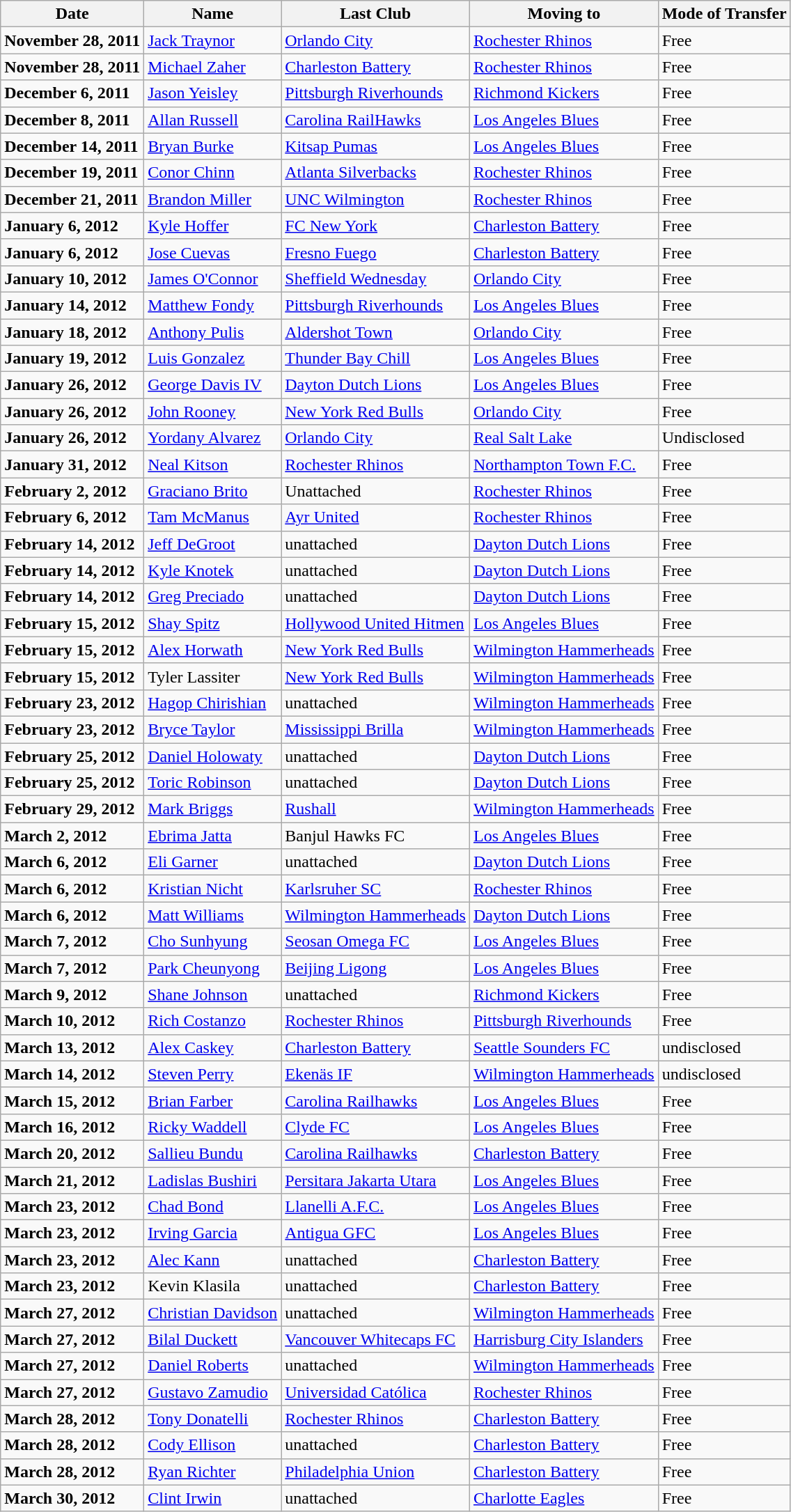<table class="wikitable sortable">
<tr>
<th>Date</th>
<th>Name</th>
<th>Last Club</th>
<th>Moving to</th>
<th>Mode of Transfer</th>
</tr>
<tr>
<td><strong>November 28, 2011</strong></td>
<td> <a href='#'>Jack Traynor</a></td>
<td><a href='#'>Orlando City</a></td>
<td><a href='#'>Rochester Rhinos</a></td>
<td>Free</td>
</tr>
<tr>
<td><strong>November 28, 2011</strong></td>
<td> <a href='#'>Michael Zaher</a></td>
<td><a href='#'>Charleston Battery</a></td>
<td><a href='#'>Rochester Rhinos</a></td>
<td>Free</td>
</tr>
<tr>
<td><strong>December 6, 2011</strong></td>
<td> <a href='#'>Jason Yeisley</a></td>
<td><a href='#'>Pittsburgh Riverhounds</a></td>
<td><a href='#'>Richmond Kickers</a></td>
<td>Free</td>
</tr>
<tr>
<td><strong>December 8, 2011</strong></td>
<td> <a href='#'>Allan Russell</a></td>
<td><a href='#'>Carolina RailHawks</a></td>
<td><a href='#'>Los Angeles Blues</a></td>
<td>Free</td>
</tr>
<tr>
<td><strong>December 14, 2011</strong></td>
<td> <a href='#'>Bryan Burke</a></td>
<td><a href='#'>Kitsap Pumas</a></td>
<td><a href='#'>Los Angeles Blues</a></td>
<td>Free</td>
</tr>
<tr>
<td><strong>December 19, 2011</strong></td>
<td> <a href='#'>Conor Chinn</a></td>
<td><a href='#'>Atlanta Silverbacks</a></td>
<td><a href='#'>Rochester Rhinos</a></td>
<td>Free</td>
</tr>
<tr>
<td><strong>December 21, 2011</strong></td>
<td> <a href='#'>Brandon Miller</a></td>
<td><a href='#'>UNC Wilmington</a></td>
<td><a href='#'>Rochester Rhinos</a></td>
<td>Free</td>
</tr>
<tr>
<td><strong>January 6, 2012</strong></td>
<td> <a href='#'>Kyle Hoffer</a></td>
<td><a href='#'>FC New York</a></td>
<td><a href='#'>Charleston Battery</a></td>
<td>Free</td>
</tr>
<tr>
<td><strong>January 6, 2012</strong></td>
<td> <a href='#'>Jose Cuevas</a></td>
<td><a href='#'>Fresno Fuego</a></td>
<td><a href='#'>Charleston Battery</a></td>
<td>Free</td>
</tr>
<tr>
<td><strong>January 10, 2012</strong></td>
<td> <a href='#'>James O'Connor</a></td>
<td> <a href='#'>Sheffield Wednesday</a></td>
<td><a href='#'>Orlando City</a></td>
<td>Free</td>
</tr>
<tr>
<td><strong>January 14, 2012</strong></td>
<td> <a href='#'>Matthew Fondy</a></td>
<td><a href='#'>Pittsburgh Riverhounds</a></td>
<td><a href='#'>Los Angeles Blues</a></td>
<td>Free</td>
</tr>
<tr>
<td><strong>January 18, 2012</strong></td>
<td> <a href='#'>Anthony Pulis</a></td>
<td> <a href='#'>Aldershot Town</a></td>
<td><a href='#'>Orlando City</a></td>
<td>Free</td>
</tr>
<tr>
<td><strong>January 19, 2012</strong></td>
<td> <a href='#'>Luis Gonzalez</a></td>
<td><a href='#'>Thunder Bay Chill</a></td>
<td><a href='#'>Los Angeles Blues</a></td>
<td>Free</td>
</tr>
<tr>
<td><strong>January 26, 2012</strong></td>
<td> <a href='#'>George Davis IV</a></td>
<td><a href='#'>Dayton Dutch Lions</a></td>
<td><a href='#'>Los Angeles Blues</a></td>
<td>Free</td>
</tr>
<tr>
<td><strong>January 26, 2012</strong></td>
<td> <a href='#'>John Rooney</a></td>
<td><a href='#'>New York Red Bulls</a></td>
<td><a href='#'>Orlando City</a></td>
<td>Free</td>
</tr>
<tr>
<td><strong>January 26, 2012</strong></td>
<td> <a href='#'>Yordany Alvarez</a></td>
<td><a href='#'>Orlando City</a></td>
<td><a href='#'>Real Salt Lake</a></td>
<td>Undisclosed</td>
</tr>
<tr>
<td><strong>January 31, 2012</strong></td>
<td> <a href='#'>Neal Kitson</a></td>
<td><a href='#'>Rochester Rhinos</a></td>
<td> <a href='#'>Northampton Town F.C.</a></td>
<td>Free</td>
</tr>
<tr>
<td><strong>February 2, 2012</strong></td>
<td> <a href='#'>Graciano Brito</a></td>
<td>Unattached</td>
<td><a href='#'>Rochester Rhinos</a></td>
<td>Free</td>
</tr>
<tr>
<td><strong>February 6, 2012</strong></td>
<td> <a href='#'>Tam McManus</a></td>
<td> <a href='#'>Ayr United</a></td>
<td><a href='#'>Rochester Rhinos</a></td>
<td>Free</td>
</tr>
<tr>
<td><strong>February 14, 2012</strong></td>
<td> <a href='#'>Jeff DeGroot</a></td>
<td>unattached</td>
<td><a href='#'>Dayton Dutch Lions</a></td>
<td>Free</td>
</tr>
<tr>
<td><strong>February 14, 2012</strong></td>
<td> <a href='#'>Kyle Knotek</a></td>
<td>unattached</td>
<td><a href='#'>Dayton Dutch Lions</a></td>
<td>Free</td>
</tr>
<tr>
<td><strong>February 14, 2012</strong></td>
<td> <a href='#'>Greg Preciado</a></td>
<td>unattached</td>
<td><a href='#'>Dayton Dutch Lions</a></td>
<td>Free</td>
</tr>
<tr>
<td><strong>February 15, 2012</strong></td>
<td> <a href='#'>Shay Spitz</a></td>
<td><a href='#'>Hollywood United Hitmen</a></td>
<td><a href='#'>Los Angeles Blues</a></td>
<td>Free</td>
</tr>
<tr>
<td><strong>February 15, 2012</strong></td>
<td> <a href='#'>Alex Horwath</a></td>
<td><a href='#'>New York Red Bulls</a></td>
<td><a href='#'>Wilmington Hammerheads</a></td>
<td>Free</td>
</tr>
<tr>
<td><strong>February 15, 2012</strong></td>
<td> Tyler Lassiter</td>
<td><a href='#'>New York Red Bulls</a></td>
<td><a href='#'>Wilmington Hammerheads</a></td>
<td>Free</td>
</tr>
<tr>
<td><strong>February 23, 2012</strong></td>
<td> <a href='#'>Hagop Chirishian</a></td>
<td>unattached</td>
<td><a href='#'>Wilmington Hammerheads</a></td>
<td>Free</td>
</tr>
<tr>
<td><strong>February 23, 2012</strong></td>
<td> <a href='#'>Bryce Taylor</a></td>
<td><a href='#'>Mississippi Brilla</a></td>
<td><a href='#'>Wilmington Hammerheads</a></td>
<td>Free</td>
</tr>
<tr>
<td><strong>February 25, 2012</strong></td>
<td> <a href='#'>Daniel Holowaty</a></td>
<td>unattached</td>
<td><a href='#'>Dayton Dutch Lions</a></td>
<td>Free</td>
</tr>
<tr>
<td><strong>February 25, 2012</strong></td>
<td> <a href='#'>Toric Robinson</a></td>
<td>unattached</td>
<td><a href='#'>Dayton Dutch Lions</a></td>
<td>Free</td>
</tr>
<tr>
<td><strong>February 29, 2012</strong></td>
<td> <a href='#'>Mark Briggs</a></td>
<td> <a href='#'>Rushall</a></td>
<td><a href='#'>Wilmington Hammerheads</a></td>
<td>Free</td>
</tr>
<tr>
<td><strong>March 2, 2012</strong></td>
<td> <a href='#'>Ebrima Jatta</a></td>
<td> Banjul Hawks FC</td>
<td><a href='#'>Los Angeles Blues</a></td>
<td>Free</td>
</tr>
<tr>
<td><strong>March 6, 2012</strong></td>
<td> <a href='#'>Eli Garner</a></td>
<td>unattached</td>
<td><a href='#'>Dayton Dutch Lions</a></td>
<td>Free</td>
</tr>
<tr>
<td><strong>March 6, 2012</strong></td>
<td> <a href='#'>Kristian Nicht</a></td>
<td> <a href='#'>Karlsruher SC</a></td>
<td><a href='#'>Rochester Rhinos</a></td>
<td>Free</td>
</tr>
<tr>
<td><strong>March 6, 2012</strong></td>
<td> <a href='#'>Matt Williams</a></td>
<td><a href='#'>Wilmington Hammerheads</a></td>
<td><a href='#'>Dayton Dutch Lions</a></td>
<td>Free</td>
</tr>
<tr>
<td><strong>March 7, 2012</strong></td>
<td> <a href='#'>Cho Sunhyung</a></td>
<td> <a href='#'>Seosan Omega FC</a></td>
<td><a href='#'>Los Angeles Blues</a></td>
<td>Free</td>
</tr>
<tr>
<td><strong>March 7, 2012</strong></td>
<td> <a href='#'>Park Cheunyong</a></td>
<td> <a href='#'>Beijing Ligong</a></td>
<td><a href='#'>Los Angeles Blues</a></td>
<td>Free</td>
</tr>
<tr>
<td><strong>March 9, 2012</strong></td>
<td> <a href='#'>Shane Johnson</a></td>
<td>unattached</td>
<td><a href='#'>Richmond Kickers</a></td>
<td>Free</td>
</tr>
<tr>
<td><strong>March 10, 2012</strong></td>
<td> <a href='#'>Rich Costanzo</a></td>
<td><a href='#'>Rochester Rhinos</a></td>
<td><a href='#'>Pittsburgh Riverhounds</a></td>
<td>Free</td>
</tr>
<tr>
<td><strong>March 13, 2012</strong></td>
<td> <a href='#'>Alex Caskey</a></td>
<td><a href='#'>Charleston Battery</a></td>
<td><a href='#'>Seattle Sounders FC</a></td>
<td>undisclosed</td>
</tr>
<tr>
<td><strong>March 14, 2012</strong></td>
<td> <a href='#'>Steven Perry</a></td>
<td> <a href='#'>Ekenäs IF</a></td>
<td><a href='#'>Wilmington Hammerheads</a></td>
<td>undisclosed</td>
</tr>
<tr>
<td><strong>March 15, 2012</strong></td>
<td> <a href='#'>Brian Farber</a></td>
<td><a href='#'>Carolina Railhawks</a></td>
<td><a href='#'>Los Angeles Blues</a></td>
<td>Free</td>
</tr>
<tr>
<td><strong>March 16, 2012</strong></td>
<td> <a href='#'>Ricky Waddell</a></td>
<td> <a href='#'>Clyde FC</a></td>
<td><a href='#'>Los Angeles Blues</a></td>
<td>Free</td>
</tr>
<tr>
<td><strong>March 20, 2012</strong></td>
<td> <a href='#'>Sallieu Bundu</a></td>
<td><a href='#'>Carolina Railhawks</a></td>
<td><a href='#'>Charleston Battery</a></td>
<td>Free</td>
</tr>
<tr>
<td><strong>March 21, 2012</strong></td>
<td> <a href='#'>Ladislas Bushiri</a></td>
<td> <a href='#'>Persitara Jakarta Utara</a></td>
<td><a href='#'>Los Angeles Blues</a></td>
<td>Free</td>
</tr>
<tr>
<td><strong>March 23, 2012</strong></td>
<td> <a href='#'>Chad Bond</a></td>
<td> <a href='#'>Llanelli A.F.C.</a></td>
<td><a href='#'>Los Angeles Blues</a></td>
<td>Free</td>
</tr>
<tr>
<td><strong>March 23, 2012</strong></td>
<td> <a href='#'>Irving Garcia</a></td>
<td> <a href='#'>Antigua GFC</a></td>
<td><a href='#'>Los Angeles Blues</a></td>
<td>Free</td>
</tr>
<tr>
<td><strong>March 23, 2012</strong></td>
<td> <a href='#'>Alec Kann</a></td>
<td>unattached</td>
<td><a href='#'>Charleston Battery</a></td>
<td>Free</td>
</tr>
<tr>
<td><strong>March 23, 2012</strong></td>
<td> Kevin Klasila</td>
<td>unattached</td>
<td><a href='#'>Charleston Battery</a></td>
<td>Free</td>
</tr>
<tr>
<td><strong>March 27, 2012</strong></td>
<td> <a href='#'>Christian Davidson</a></td>
<td>unattached</td>
<td><a href='#'>Wilmington Hammerheads</a></td>
<td>Free</td>
</tr>
<tr>
<td><strong>March 27, 2012</strong></td>
<td> <a href='#'>Bilal Duckett</a></td>
<td><a href='#'>Vancouver Whitecaps FC</a></td>
<td><a href='#'>Harrisburg City Islanders</a></td>
<td>Free</td>
</tr>
<tr>
<td><strong>March 27, 2012</strong></td>
<td> <a href='#'>Daniel Roberts</a></td>
<td>unattached</td>
<td><a href='#'>Wilmington Hammerheads</a></td>
<td>Free</td>
</tr>
<tr>
<td><strong>March 27, 2012</strong></td>
<td> <a href='#'>Gustavo Zamudio</a></td>
<td> <a href='#'>Universidad Católica</a></td>
<td><a href='#'>Rochester Rhinos</a></td>
<td>Free</td>
</tr>
<tr>
<td><strong>March 28, 2012</strong></td>
<td> <a href='#'>Tony Donatelli</a></td>
<td><a href='#'>Rochester Rhinos</a></td>
<td><a href='#'>Charleston Battery</a></td>
<td>Free</td>
</tr>
<tr>
<td><strong>March 28, 2012</strong></td>
<td> <a href='#'>Cody Ellison</a></td>
<td>unattached</td>
<td><a href='#'>Charleston Battery</a></td>
<td>Free</td>
</tr>
<tr>
<td><strong>March 28, 2012</strong></td>
<td> <a href='#'>Ryan Richter</a></td>
<td><a href='#'>Philadelphia Union</a></td>
<td><a href='#'>Charleston Battery</a></td>
<td>Free</td>
</tr>
<tr>
<td><strong>March 30, 2012</strong></td>
<td> <a href='#'>Clint Irwin</a></td>
<td>unattached</td>
<td><a href='#'>Charlotte Eagles</a></td>
<td>Free</td>
</tr>
</table>
